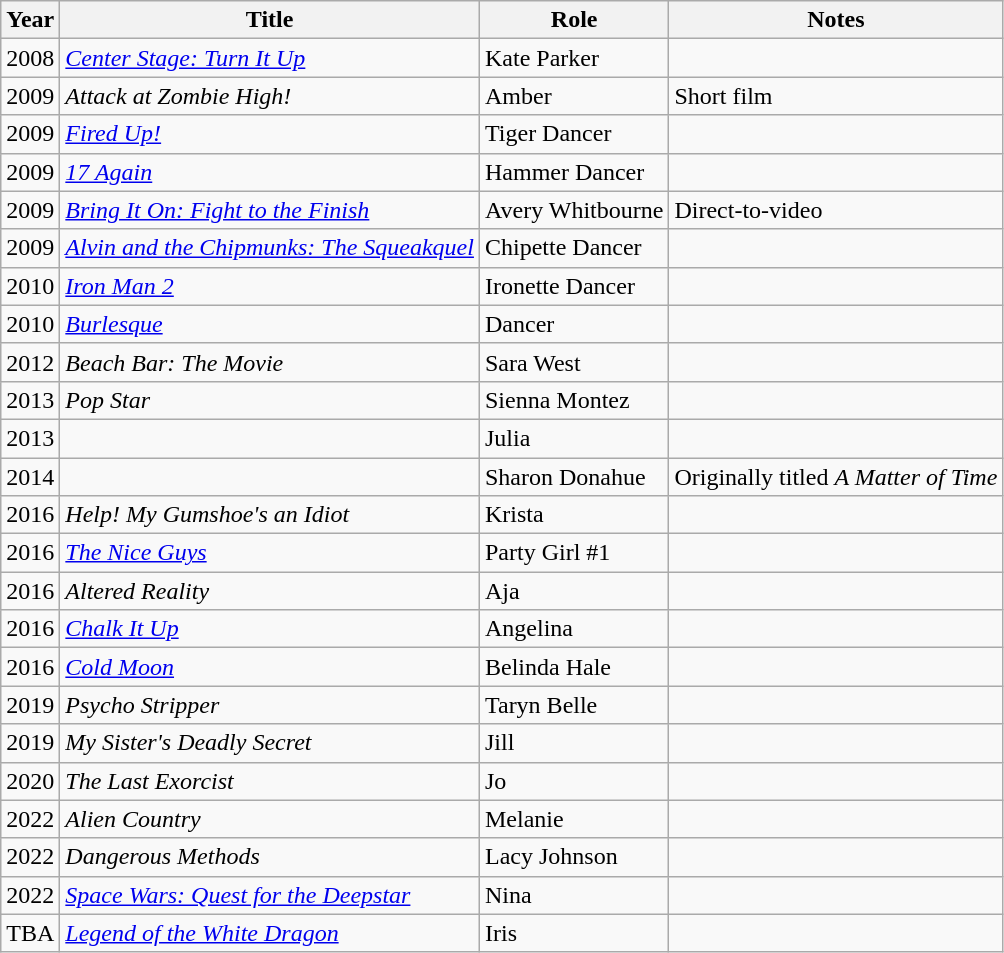<table class="wikitable sortable">
<tr>
<th>Year</th>
<th>Title</th>
<th>Role</th>
<th class="unsortable">Notes</th>
</tr>
<tr>
<td>2008</td>
<td><em><a href='#'>Center Stage: Turn It Up</a></em></td>
<td>Kate Parker</td>
<td></td>
</tr>
<tr>
<td>2009</td>
<td><em>Attack at Zombie High!</em></td>
<td>Amber</td>
<td>Short film</td>
</tr>
<tr>
<td>2009</td>
<td><em><a href='#'>Fired Up!</a></em></td>
<td>Tiger Dancer</td>
<td></td>
</tr>
<tr>
<td>2009</td>
<td><em><a href='#'>17 Again</a></em></td>
<td>Hammer Dancer</td>
<td></td>
</tr>
<tr>
<td>2009</td>
<td><em><a href='#'>Bring It On: Fight to the Finish</a></em></td>
<td>Avery Whitbourne</td>
<td>Direct-to-video</td>
</tr>
<tr>
<td>2009</td>
<td><em><a href='#'>Alvin and the Chipmunks: The Squeakquel</a></em></td>
<td>Chipette Dancer</td>
<td></td>
</tr>
<tr>
<td>2010</td>
<td><em><a href='#'>Iron Man 2</a></em></td>
<td>Ironette Dancer</td>
<td></td>
</tr>
<tr>
<td>2010</td>
<td><em><a href='#'>Burlesque</a></em></td>
<td>Dancer</td>
<td></td>
</tr>
<tr>
<td>2012</td>
<td><em>Beach Bar: The Movie</em></td>
<td>Sara West</td>
<td></td>
</tr>
<tr>
<td>2013</td>
<td><em>Pop Star</em></td>
<td>Sienna Montez</td>
<td></td>
</tr>
<tr>
<td>2013</td>
<td><em></em></td>
<td>Julia</td>
<td></td>
</tr>
<tr>
<td>2014</td>
<td><em></em></td>
<td>Sharon Donahue</td>
<td>Originally titled <em>A Matter of Time</em></td>
</tr>
<tr>
<td>2016</td>
<td><em>Help! My Gumshoe's an Idiot</em></td>
<td>Krista</td>
<td></td>
</tr>
<tr>
<td>2016</td>
<td><em><a href='#'>The Nice Guys</a></em></td>
<td>Party Girl #1</td>
<td></td>
</tr>
<tr>
<td>2016</td>
<td><em>Altered Reality</em></td>
<td>Aja</td>
<td></td>
</tr>
<tr>
<td>2016</td>
<td><em><a href='#'>Chalk It Up</a></em></td>
<td>Angelina</td>
<td></td>
</tr>
<tr>
<td>2016</td>
<td><em><a href='#'>Cold Moon</a></em></td>
<td>Belinda Hale</td>
<td></td>
</tr>
<tr>
<td>2019</td>
<td><em>Psycho Stripper</em></td>
<td>Taryn Belle</td>
<td></td>
</tr>
<tr>
<td>2019</td>
<td><em>My Sister's Deadly Secret</em></td>
<td>Jill</td>
<td></td>
</tr>
<tr>
<td>2020</td>
<td><em>The Last Exorcist</em></td>
<td>Jo</td>
<td></td>
</tr>
<tr>
<td>2022</td>
<td><em>Alien Country</em></td>
<td>Melanie</td>
<td></td>
</tr>
<tr>
<td>2022</td>
<td><em>Dangerous Methods</em></td>
<td>Lacy Johnson</td>
<td></td>
</tr>
<tr>
<td>2022</td>
<td><em><a href='#'>Space Wars: Quest for the Deepstar</a></em></td>
<td>Nina</td>
<td></td>
</tr>
<tr>
<td>TBA</td>
<td><em><a href='#'>Legend of the White Dragon</a></em></td>
<td>Iris</td>
<td></td>
</tr>
</table>
